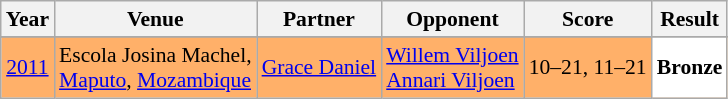<table class="sortable wikitable" style="font-size: 90%;">
<tr>
<th>Year</th>
<th>Venue</th>
<th>Partner</th>
<th>Opponent</th>
<th>Score</th>
<th>Result</th>
</tr>
<tr>
</tr>
<tr style="background:#FFB069">
<td align="center"><a href='#'>2011</a></td>
<td align="left">Escola Josina Machel,<br><a href='#'>Maputo</a>, <a href='#'>Mozambique</a></td>
<td align="left"> <a href='#'>Grace Daniel</a></td>
<td align="left"> <a href='#'>Willem Viljoen</a><br> <a href='#'>Annari Viljoen</a></td>
<td align="left">10–21, 11–21</td>
<td style="text-align:left; background:white"> <strong>Bronze</strong></td>
</tr>
</table>
